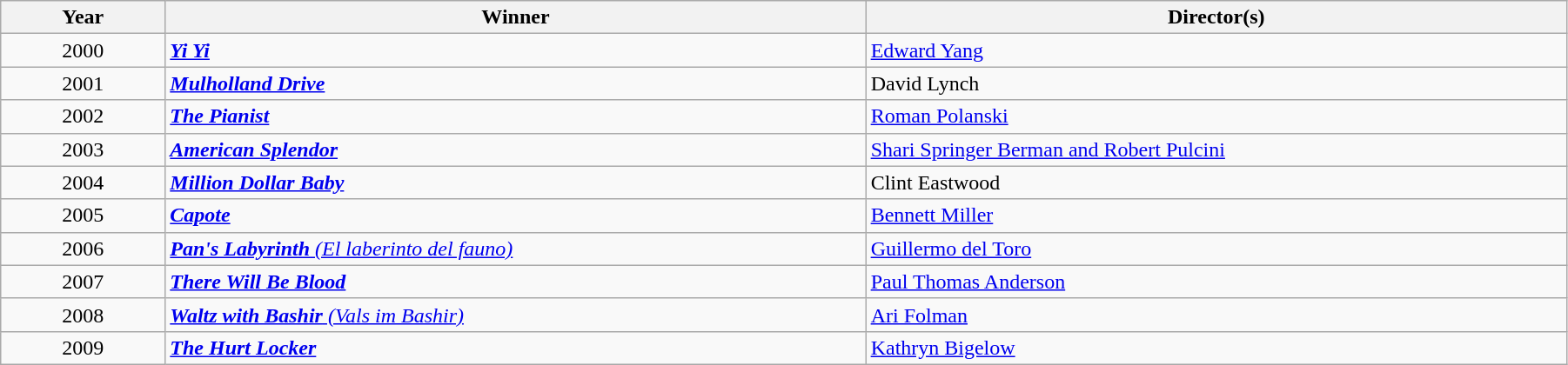<table class="wikitable" width="95%" cellpadding="5">
<tr>
<th width="100"><strong>Year</strong></th>
<th width="450"><strong>Winner</strong></th>
<th width="450"><strong>Director(s)</strong></th>
</tr>
<tr>
<td style="text-align:center;">2000</td>
<td><strong><em><a href='#'>Yi Yi</a></em></strong></td>
<td><a href='#'>Edward Yang</a></td>
</tr>
<tr>
<td style="text-align:center;">2001</td>
<td><strong><em><a href='#'>Mulholland Drive</a></em></strong></td>
<td>David Lynch</td>
</tr>
<tr>
<td style="text-align:center;">2002</td>
<td><strong><em><a href='#'>The Pianist</a></em></strong></td>
<td><a href='#'>Roman Polanski</a></td>
</tr>
<tr>
<td style="text-align:center;">2003</td>
<td><strong><em><a href='#'>American Splendor</a></em></strong></td>
<td><a href='#'>Shari Springer Berman and Robert Pulcini</a></td>
</tr>
<tr>
<td style="text-align:center;">2004</td>
<td><strong><em><a href='#'>Million Dollar Baby</a></em></strong></td>
<td>Clint Eastwood</td>
</tr>
<tr>
<td style="text-align:center;">2005</td>
<td><strong><em><a href='#'>Capote</a></em></strong></td>
<td><a href='#'>Bennett Miller</a></td>
</tr>
<tr>
<td style="text-align:center;">2006</td>
<td><em><a href='#'><strong>Pan's Labyrinth</strong> (El laberinto del fauno)</a></em></td>
<td><a href='#'>Guillermo del Toro</a></td>
</tr>
<tr>
<td style="text-align:center;">2007</td>
<td><strong><em><a href='#'>There Will Be Blood</a></em></strong></td>
<td><a href='#'>Paul Thomas Anderson</a></td>
</tr>
<tr>
<td style="text-align:center;">2008</td>
<td><em><a href='#'><strong>Waltz with Bashir</strong> (Vals im Bashir)</a></em></td>
<td><a href='#'>Ari Folman</a></td>
</tr>
<tr>
<td style="text-align:center;">2009</td>
<td><strong><em><a href='#'>The Hurt Locker</a></em></strong></td>
<td><a href='#'>Kathryn Bigelow</a></td>
</tr>
</table>
